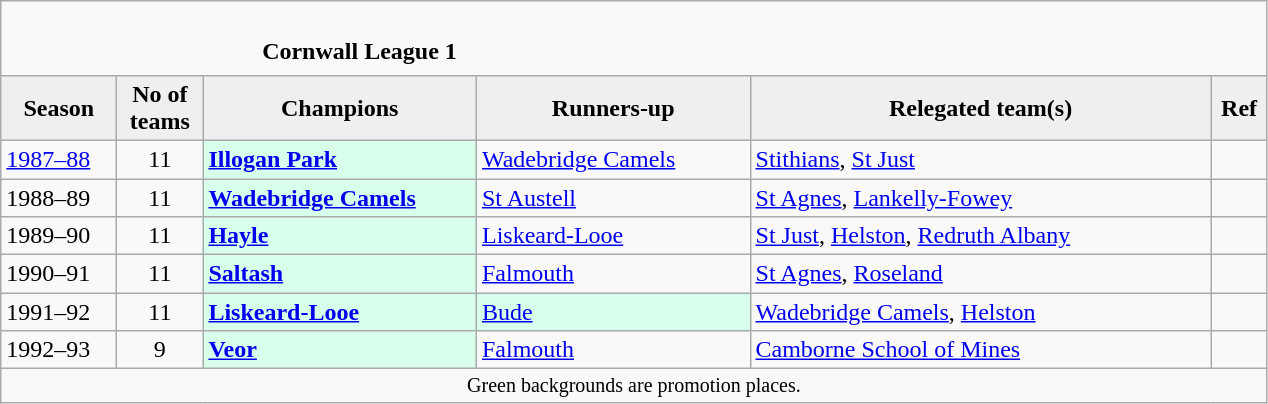<table class="wikitable sortable" style="text-align: left;">
<tr>
<td colspan="6" cellpadding="0" cellspacing="0"><br><table border="0" style="width:100%;" cellpadding="0" cellspacing="0">
<tr>
<td style="width:20%; border:0;"></td>
<td style="border:0;"><strong>Cornwall League 1</strong></td>
<td style="width:20%; border:0;"></td>
</tr>
</table>
</td>
</tr>
<tr>
<th style="background:#efefef; width:70px;">Season</th>
<th style="background:#efefef; width:50px;">No of teams</th>
<th style="background:#efefef; width:175px;">Champions</th>
<th style="background:#efefef; width:175px;">Runners-up</th>
<th style="background:#efefef; width:300px;">Relegated team(s)</th>
<th style="background:#efefef; width:30px;">Ref</th>
</tr>
<tr align=left>
<td><a href='#'>1987–88</a></td>
<td style="text-align: center;">11</td>
<td style="background:#d8ffeb;"><strong><a href='#'>Illogan Park</a></strong></td>
<td><a href='#'>Wadebridge Camels</a></td>
<td><a href='#'>Stithians</a>, <a href='#'>St Just</a></td>
<td></td>
</tr>
<tr>
<td>1988–89</td>
<td style="text-align: center;">11</td>
<td style="background:#d8ffeb;"><strong><a href='#'>Wadebridge Camels</a></strong></td>
<td><a href='#'>St Austell</a></td>
<td><a href='#'>St Agnes</a>, <a href='#'>Lankelly-Fowey</a></td>
<td></td>
</tr>
<tr>
<td>1989–90</td>
<td style="text-align: center;">11</td>
<td style="background:#d8ffeb;"><strong><a href='#'>Hayle</a></strong></td>
<td><a href='#'>Liskeard-Looe</a></td>
<td><a href='#'>St Just</a>, <a href='#'>Helston</a>, <a href='#'>Redruth Albany</a></td>
<td></td>
</tr>
<tr>
<td>1990–91</td>
<td style="text-align: center;">11</td>
<td style="background:#d8ffeb;"><strong><a href='#'>Saltash</a></strong></td>
<td><a href='#'>Falmouth</a></td>
<td><a href='#'>St Agnes</a>, <a href='#'>Roseland</a></td>
<td></td>
</tr>
<tr>
<td>1991–92</td>
<td style="text-align: center;">11</td>
<td style="background:#d8ffeb;"><strong><a href='#'>Liskeard-Looe</a></strong></td>
<td style="background:#d8ffeb;"><a href='#'>Bude</a></td>
<td><a href='#'>Wadebridge Camels</a>, <a href='#'>Helston</a></td>
<td></td>
</tr>
<tr>
<td>1992–93</td>
<td style="text-align: center;">9</td>
<td style="background:#d8ffeb;"><strong><a href='#'>Veor</a></strong></td>
<td><a href='#'>Falmouth</a></td>
<td><a href='#'>Camborne School of Mines</a></td>
<td></td>
</tr>
<tr>
<td colspan="15"  style="border:0; font-size:smaller; text-align:center;">Green backgrounds are promotion places.</td>
</tr>
</table>
